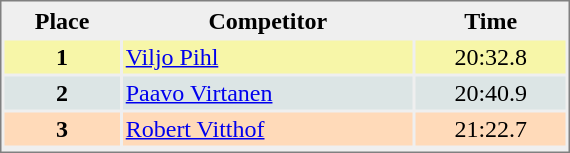<table style="border-style:solid;border-width:1px;border-color:#808080;background-color:#EFEFEF" cellspacing="2" cellpadding="2" width="380px">
<tr bgcolor="#EFEFEF">
<th align=center>Place</th>
<th align=center>Competitor</th>
<th align=center>Time</th>
</tr>
<tr align="center" valign="top" bgcolor="#F7F6A8">
<th>1</th>
<td align="left"> <a href='#'>Viljo Pihl</a></td>
<td align="center">20:32.8</td>
</tr>
<tr align="center" valign="top" bgcolor="#DCE5E5">
<th>2</th>
<td align="left"> <a href='#'>Paavo Virtanen</a></td>
<td align="center">20:40.9</td>
</tr>
<tr align="center" valign="top" bgcolor="#FFDAB9">
<th>3</th>
<td align="left"> <a href='#'>Robert Vitthof</a></td>
<td align="center">21:22.7</td>
</tr>
<tr align="center" valign="top" bgcolor="#FFFFFF">
</tr>
</table>
